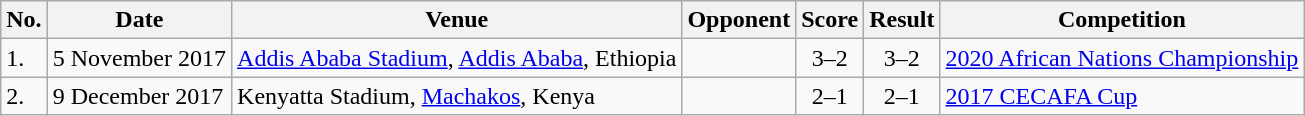<table class="wikitable">
<tr>
<th>No.</th>
<th>Date</th>
<th>Venue</th>
<th>Opponent</th>
<th>Score</th>
<th>Result</th>
<th>Competition</th>
</tr>
<tr>
<td>1.</td>
<td>5 November 2017</td>
<td><a href='#'>Addis Ababa Stadium</a>, <a href='#'>Addis Ababa</a>, Ethiopia</td>
<td></td>
<td align=center>3–2</td>
<td align=center>3–2</td>
<td><a href='#'>2020 African Nations Championship</a></td>
</tr>
<tr>
<td>2.</td>
<td>9 December 2017</td>
<td>Kenyatta Stadium, <a href='#'>Machakos</a>, Kenya</td>
<td></td>
<td align=center>2–1</td>
<td align=center>2–1</td>
<td><a href='#'>2017 CECAFA Cup</a></td>
</tr>
</table>
